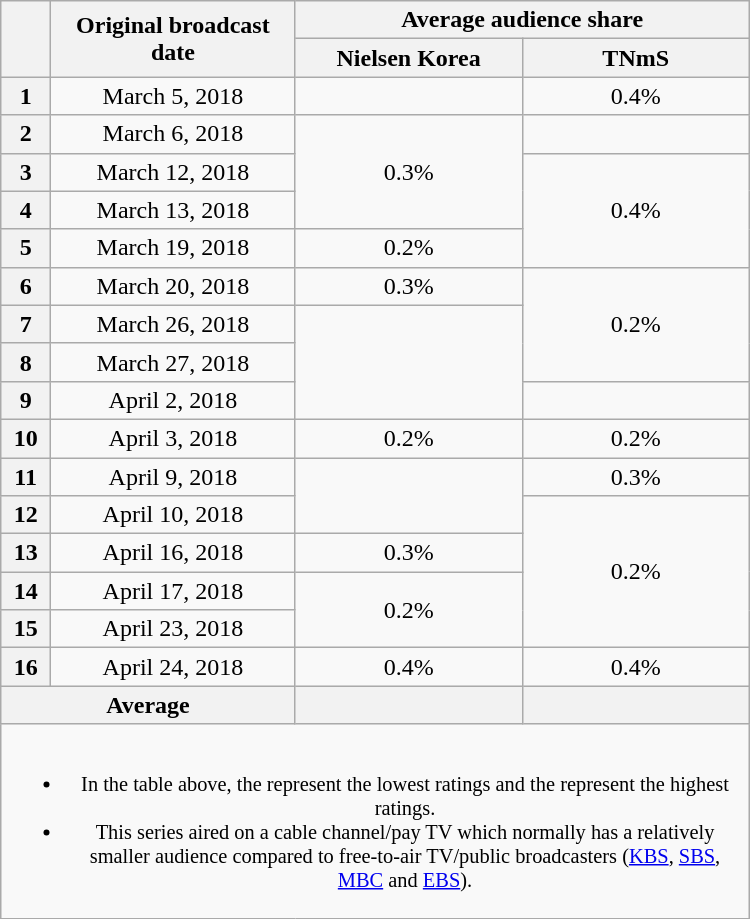<table class="wikitable" style="text-align:center; width:500px">
<tr>
<th rowspan="2"></th>
<th rowspan="2">Original broadcast date</th>
<th colspan="2">Average audience share</th>
</tr>
<tr>
<th scope="col" style="width:9em">Nielsen Korea</th>
<th scope="col" style="width:9em">TNmS</th>
</tr>
<tr>
<th>1</th>
<td>March 5, 2018</td>
<td></td>
<td>0.4%</td>
</tr>
<tr>
<th>2</th>
<td>March 6, 2018</td>
<td rowspan="3">0.3%</td>
<td></td>
</tr>
<tr>
<th>3</th>
<td>March 12, 2018</td>
<td rowspan="3">0.4%</td>
</tr>
<tr>
<th>4</th>
<td>March 13, 2018</td>
</tr>
<tr>
<th>5</th>
<td>March 19, 2018</td>
<td>0.2%</td>
</tr>
<tr>
<th>6</th>
<td>March 20, 2018</td>
<td>0.3%</td>
<td rowspan="3">0.2%</td>
</tr>
<tr>
<th>7</th>
<td>March 26, 2018</td>
<td rowspan="3"></td>
</tr>
<tr>
<th>8</th>
<td>March 27, 2018</td>
</tr>
<tr>
<th>9</th>
<td>April 2, 2018</td>
<td></td>
</tr>
<tr>
<th>10</th>
<td>April 3, 2018</td>
<td>0.2%</td>
<td>0.2%</td>
</tr>
<tr>
<th>11</th>
<td>April 9, 2018</td>
<td rowspan="2"></td>
<td>0.3%</td>
</tr>
<tr>
<th>12</th>
<td>April 10, 2018</td>
<td rowspan="4">0.2%</td>
</tr>
<tr>
<th>13</th>
<td>April 16, 2018</td>
<td>0.3%</td>
</tr>
<tr>
<th>14</th>
<td>April 17, 2018</td>
<td rowspan="2">0.2%</td>
</tr>
<tr>
<th>15</th>
<td>April 23, 2018</td>
</tr>
<tr>
<th>16</th>
<td>April 24, 2018</td>
<td>0.4%</td>
<td>0.4%</td>
</tr>
<tr>
<th colspan=2>Average</th>
<th></th>
<th></th>
</tr>
<tr>
<td colspan="4" style="font-size:85%"><br><ul><li>In the table above, the <strong></strong> represent the lowest ratings and the <strong></strong> represent the highest ratings.</li><li>This series aired on a cable channel/pay TV which normally has a relatively smaller audience compared to free-to-air TV/public broadcasters (<a href='#'>KBS</a>, <a href='#'>SBS</a>, <a href='#'>MBC</a> and <a href='#'>EBS</a>).</li></ul></td>
</tr>
</table>
